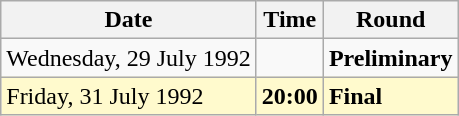<table class="wikitable">
<tr>
<th>Date</th>
<th>Time</th>
<th>Round</th>
</tr>
<tr>
<td>Wednesday, 29 July 1992</td>
<td></td>
<td><strong>Preliminary</strong></td>
</tr>
<tr style=background:lemonchiffon>
<td>Friday, 31 July 1992</td>
<td><strong>20:00</strong></td>
<td><strong>Final</strong></td>
</tr>
</table>
